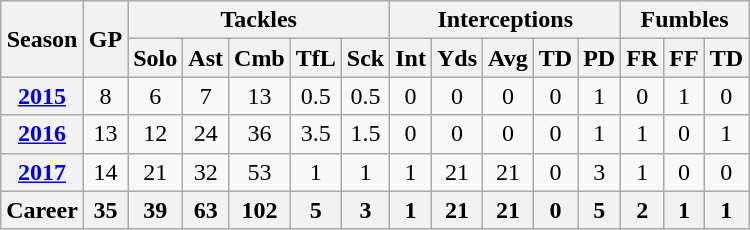<table class="wikitable" style="text-align: center;">
<tr>
<th rowspan="2">Season</th>
<th rowspan="2">GP</th>
<th colspan="5">Tackles</th>
<th colspan="5">Interceptions</th>
<th colspan="3">Fumbles</th>
</tr>
<tr>
<th>Solo</th>
<th>Ast</th>
<th>Cmb</th>
<th>TfL</th>
<th>Sck</th>
<th>Int</th>
<th>Yds</th>
<th>Avg</th>
<th>TD</th>
<th>PD</th>
<th>FR</th>
<th>FF</th>
<th>TD</th>
</tr>
<tr>
<th><a href='#'>2015</a></th>
<td>8</td>
<td>6</td>
<td>7</td>
<td>13</td>
<td>0.5</td>
<td>0.5</td>
<td>0</td>
<td>0</td>
<td>0</td>
<td>0</td>
<td>1</td>
<td>0</td>
<td>1</td>
<td>0</td>
</tr>
<tr>
<th><a href='#'>2016</a></th>
<td>13</td>
<td>12</td>
<td>24</td>
<td>36</td>
<td>3.5</td>
<td>1.5</td>
<td>0</td>
<td>0</td>
<td>0</td>
<td>0</td>
<td>1</td>
<td>1</td>
<td>0</td>
<td>1</td>
</tr>
<tr>
<th><a href='#'>2017</a></th>
<td>14</td>
<td>21</td>
<td>32</td>
<td>53</td>
<td>1</td>
<td>1</td>
<td>1</td>
<td>21</td>
<td>21</td>
<td>0</td>
<td>3</td>
<td>1</td>
<td>0</td>
<td>0</td>
</tr>
<tr>
<th>Career</th>
<th>35</th>
<th>39</th>
<th>63</th>
<th>102</th>
<th>5</th>
<th>3</th>
<th>1</th>
<th>21</th>
<th>21</th>
<th>0</th>
<th>5</th>
<th>2</th>
<th>1</th>
<th>1</th>
</tr>
</table>
